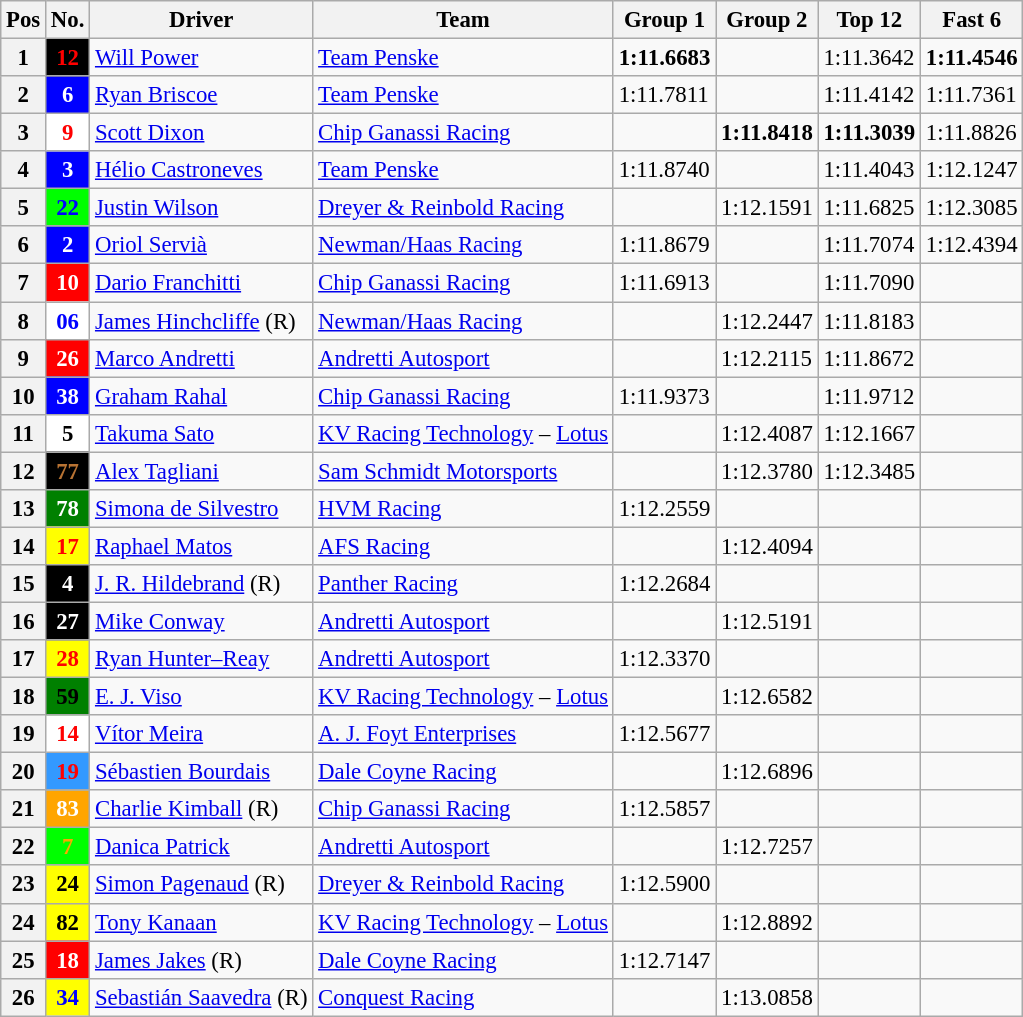<table class="wikitable" style="font-size:95%">
<tr>
<th>Pos</th>
<th>No.</th>
<th>Driver</th>
<th>Team</th>
<th>Group 1</th>
<th>Group 2</th>
<th>Top 12</th>
<th>Fast 6</th>
</tr>
<tr>
<th>1</th>
<td style="background:black; color:red;" align=center><strong>12</strong></td>
<td> <a href='#'>Will Power</a></td>
<td><a href='#'>Team Penske</a></td>
<td><strong>1:11.6683</strong></td>
<td></td>
<td>1:11.3642</td>
<td><strong>1:11.4546</strong></td>
</tr>
<tr>
<th>2</th>
<td style="background:blue; color:white;" align="center"><strong>6</strong></td>
<td> <a href='#'>Ryan Briscoe</a></td>
<td><a href='#'>Team Penske</a></td>
<td>1:11.7811</td>
<td></td>
<td>1:11.4142</td>
<td>1:11.7361</td>
</tr>
<tr>
<th>3</th>
<td style="background:white; color:red;" align="center"><strong>9</strong></td>
<td> <a href='#'>Scott Dixon</a></td>
<td><a href='#'>Chip Ganassi Racing</a></td>
<td></td>
<td><strong>1:11.8418</strong></td>
<td><strong>1:11.3039</strong></td>
<td>1:11.8826</td>
</tr>
<tr>
<th>4</th>
<td style="background:blue; color:white;" align="center"><strong>3</strong></td>
<td> <a href='#'>Hélio Castroneves</a></td>
<td><a href='#'>Team Penske</a></td>
<td>1:11.8740</td>
<td></td>
<td>1:11.4043</td>
<td>1:12.1247</td>
</tr>
<tr>
<th>5</th>
<td style="background:lime; color:blue;" align="center"><strong>22</strong></td>
<td> <a href='#'>Justin Wilson</a></td>
<td><a href='#'>Dreyer & Reinbold Racing</a></td>
<td></td>
<td>1:12.1591</td>
<td>1:11.6825</td>
<td>1:12.3085</td>
</tr>
<tr>
<th>6</th>
<td style="background:blue; color:white;" align="center"><strong>2</strong></td>
<td> <a href='#'>Oriol Servià</a></td>
<td><a href='#'>Newman/Haas Racing</a></td>
<td>1:11.8679</td>
<td></td>
<td>1:11.7074</td>
<td>1:12.4394</td>
</tr>
<tr>
<th>7</th>
<td style="background:red; color:white;" align=center><strong>10</strong></td>
<td> <a href='#'>Dario Franchitti</a></td>
<td><a href='#'>Chip Ganassi Racing</a></td>
<td>1:11.6913</td>
<td></td>
<td>1:11.7090</td>
<td></td>
</tr>
<tr>
<th>8</th>
<td style="background:white; color:blue;" align="center"><strong>06</strong></td>
<td> <a href='#'>James Hinchcliffe</a> (R)</td>
<td><a href='#'>Newman/Haas Racing</a></td>
<td></td>
<td>1:12.2447</td>
<td>1:11.8183</td>
<td></td>
</tr>
<tr>
<th>9</th>
<td style="background:red; color:white;" align="center"><strong>26</strong></td>
<td> <a href='#'>Marco Andretti</a></td>
<td><a href='#'>Andretti Autosport</a></td>
<td></td>
<td>1:12.2115</td>
<td>1:11.8672</td>
<td></td>
</tr>
<tr>
<th>10</th>
<td style="background:blue; color:white;" align="center"><strong>38</strong></td>
<td> <a href='#'>Graham Rahal</a></td>
<td><a href='#'>Chip Ganassi Racing</a></td>
<td>1:11.9373</td>
<td></td>
<td>1:11.9712</td>
<td></td>
</tr>
<tr>
<th>11</th>
<td style="background:white; color:black;" align="center"><strong>5</strong></td>
<td> <a href='#'>Takuma Sato</a></td>
<td><a href='#'>KV Racing Technology</a> – <a href='#'>Lotus</a></td>
<td></td>
<td>1:12.4087</td>
<td>1:12.1667</td>
<td></td>
</tr>
<tr>
<th>12</th>
<td style="background:black; color:#B87333;" align="center"><strong>77</strong></td>
<td> <a href='#'>Alex Tagliani</a></td>
<td><a href='#'>Sam Schmidt Motorsports</a></td>
<td></td>
<td>1:12.3780</td>
<td>1:12.3485</td>
<td></td>
</tr>
<tr>
<th>13</th>
<td style="background:green; color:white;" align="center"><strong>78</strong></td>
<td> <a href='#'>Simona de Silvestro</a></td>
<td><a href='#'>HVM Racing</a></td>
<td>1:12.2559</td>
<td></td>
<td></td>
<td></td>
</tr>
<tr>
<th>14</th>
<td style="background:yellow; color:red;" align="center"><strong>17</strong></td>
<td> <a href='#'>Raphael Matos</a></td>
<td><a href='#'>AFS Racing</a></td>
<td></td>
<td>1:12.4094</td>
<td></td>
<td></td>
</tr>
<tr>
<th>15</th>
<td style="background:black; color:white;" align="center"><strong>4</strong></td>
<td> <a href='#'>J. R. Hildebrand</a> (R)</td>
<td><a href='#'>Panther Racing</a></td>
<td>1:12.2684</td>
<td></td>
<td></td>
<td></td>
</tr>
<tr>
<th>16</th>
<td style="background:black; color:white;" align="center"><strong>27</strong></td>
<td> <a href='#'>Mike Conway</a></td>
<td><a href='#'>Andretti Autosport</a></td>
<td></td>
<td>1:12.5191</td>
<td></td>
<td></td>
</tr>
<tr>
<th>17</th>
<td style="background:yellow; color:red;" align="center"><strong>28</strong></td>
<td> <a href='#'>Ryan Hunter–Reay</a></td>
<td><a href='#'>Andretti Autosport</a></td>
<td>1:12.3370</td>
<td></td>
<td></td>
<td></td>
</tr>
<tr>
<th>18</th>
<td style="background:green; color:black;" align="center"><strong>59</strong></td>
<td> <a href='#'>E. J. Viso</a></td>
<td><a href='#'>KV Racing Technology</a> – <a href='#'>Lotus</a></td>
<td></td>
<td>1:12.6582</td>
<td></td>
<td></td>
</tr>
<tr>
<th>19</th>
<td style="background:white; color:red;" align=center><strong>14</strong></td>
<td> <a href='#'>Vítor Meira</a></td>
<td><a href='#'>A. J. Foyt Enterprises</a></td>
<td>1:12.5677</td>
<td></td>
<td></td>
<td></td>
</tr>
<tr>
<th>20</th>
<td style="background:#3399FF; color:red;" align="center"><strong>19</strong></td>
<td> <a href='#'>Sébastien Bourdais</a></td>
<td><a href='#'>Dale Coyne Racing</a></td>
<td></td>
<td>1:12.6896</td>
<td></td>
<td></td>
</tr>
<tr>
<th>21</th>
<td style="background:orange; color:white;" align="center"><strong>83</strong></td>
<td> <a href='#'>Charlie Kimball</a> (R)</td>
<td><a href='#'>Chip Ganassi Racing</a></td>
<td>1:12.5857</td>
<td></td>
<td></td>
<td></td>
</tr>
<tr>
<th>22</th>
<td style="background:lime; color:orange;" align="center"><strong>7</strong></td>
<td> <a href='#'>Danica Patrick</a></td>
<td><a href='#'>Andretti Autosport</a></td>
<td></td>
<td>1:12.7257</td>
<td></td>
<td></td>
</tr>
<tr>
<th>23</th>
<td style="background:yellow; color:black;" align="center"><strong>24</strong></td>
<td> <a href='#'>Simon Pagenaud</a> (R)</td>
<td><a href='#'>Dreyer & Reinbold Racing</a></td>
<td>1:12.5900</td>
<td></td>
<td></td>
<td></td>
</tr>
<tr>
<th>24</th>
<td style="background:yellow; color:black;" align="center"><strong>82</strong></td>
<td> <a href='#'>Tony Kanaan</a></td>
<td><a href='#'>KV Racing Technology</a> – <a href='#'>Lotus</a></td>
<td></td>
<td>1:12.8892</td>
<td></td>
<td></td>
</tr>
<tr>
<th>25</th>
<td style="background:red; color:white;" align="center"><strong>18</strong></td>
<td> <a href='#'>James Jakes</a> (R)</td>
<td><a href='#'>Dale Coyne Racing</a></td>
<td>1:12.7147</td>
<td></td>
<td></td>
<td></td>
</tr>
<tr>
<th>26</th>
<td style="background:yellow; color:blue;" align="center"><strong>34</strong></td>
<td> <a href='#'>Sebastián Saavedra</a> (R)</td>
<td><a href='#'>Conquest Racing</a></td>
<td></td>
<td>1:13.0858</td>
<td></td>
<td></td>
</tr>
</table>
